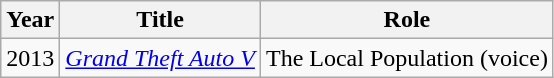<table class="wikitable">
<tr>
<th>Year</th>
<th>Title</th>
<th>Role</th>
</tr>
<tr>
<td>2013</td>
<td><em><a href='#'>Grand Theft Auto V</a></em></td>
<td>The Local Population (voice)</td>
</tr>
</table>
